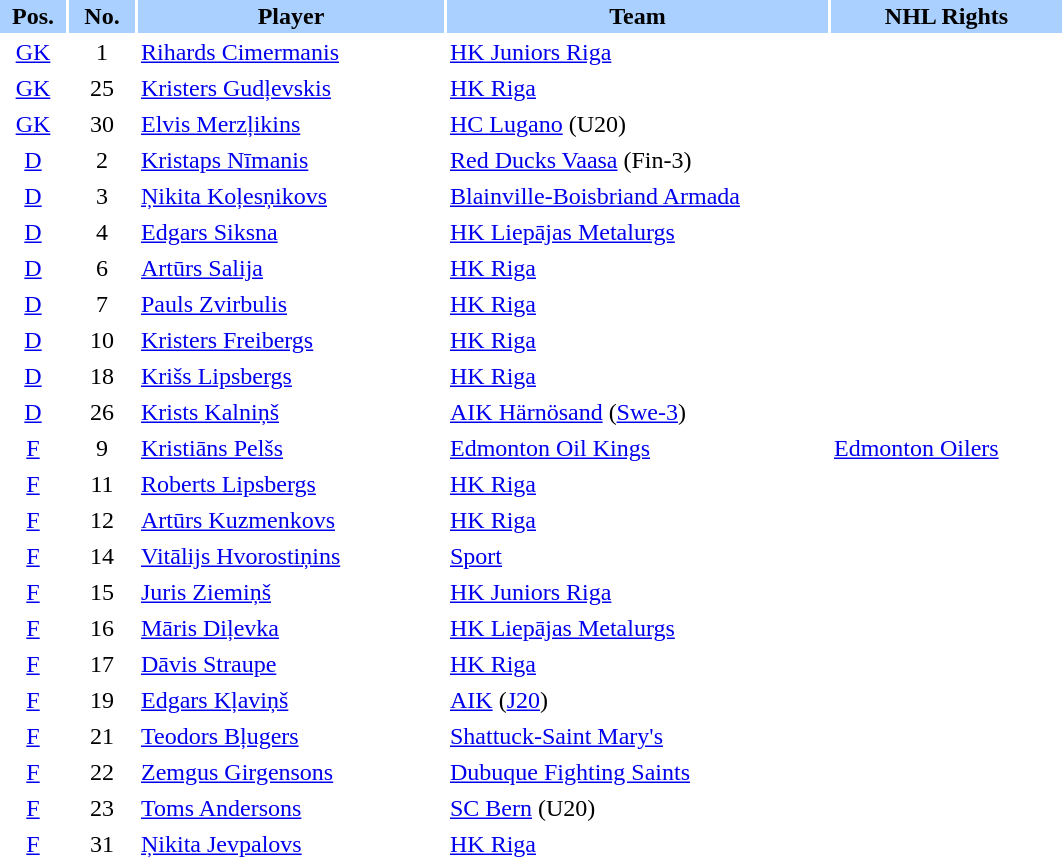<table border="0" cellspacing="2" cellpadding="2">
<tr bgcolor=AAD0FF>
<th width=40>Pos.</th>
<th width=40>No.</th>
<th width=200>Player</th>
<th width=250>Team</th>
<th width=150>NHL Rights</th>
</tr>
<tr>
<td style="text-align:center;"><a href='#'>GK</a></td>
<td style="text-align:center;">1</td>
<td><a href='#'>Rihards Cimermanis</a></td>
<td> <a href='#'>HK Juniors Riga</a></td>
<td></td>
</tr>
<tr>
<td style="text-align:center;"><a href='#'>GK</a></td>
<td style="text-align:center;">25</td>
<td><a href='#'>Kristers Gudļevskis</a></td>
<td> <a href='#'>HK Riga</a></td>
<td></td>
</tr>
<tr>
<td style="text-align:center;"><a href='#'>GK</a></td>
<td style="text-align:center;">30</td>
<td><a href='#'>Elvis Merzļikins</a></td>
<td> <a href='#'>HC Lugano</a> (U20)</td>
<td></td>
</tr>
<tr>
<td style="text-align:center;"><a href='#'>D</a></td>
<td style="text-align:center;">2</td>
<td><a href='#'>Kristaps Nīmanis</a></td>
<td> <a href='#'>Red Ducks Vaasa</a> (Fin-3)</td>
<td></td>
</tr>
<tr>
<td style="text-align:center;"><a href='#'>D</a></td>
<td style="text-align:center;">3</td>
<td><a href='#'>Ņikita Koļesņikovs</a></td>
<td> <a href='#'>Blainville-Boisbriand Armada</a></td>
<td></td>
</tr>
<tr>
<td style="text-align:center;"><a href='#'>D</a></td>
<td style="text-align:center;">4</td>
<td><a href='#'>Edgars Siksna</a></td>
<td> <a href='#'>HK Liepājas Metalurgs</a></td>
<td></td>
</tr>
<tr>
<td style="text-align:center;"><a href='#'>D</a></td>
<td style="text-align:center;">6</td>
<td><a href='#'>Artūrs Salija</a></td>
<td> <a href='#'>HK Riga</a></td>
<td></td>
</tr>
<tr>
<td style="text-align:center;"><a href='#'>D</a></td>
<td style="text-align:center;">7</td>
<td><a href='#'>Pauls Zvirbulis</a></td>
<td> <a href='#'>HK Riga</a></td>
<td></td>
</tr>
<tr>
<td style="text-align:center;"><a href='#'>D</a></td>
<td style="text-align:center;">10</td>
<td><a href='#'>Kristers Freibergs</a></td>
<td> <a href='#'>HK Riga</a></td>
<td></td>
</tr>
<tr>
<td style="text-align:center;"><a href='#'>D</a></td>
<td style="text-align:center;">18</td>
<td><a href='#'>Krišs Lipsbergs</a></td>
<td> <a href='#'>HK Riga</a></td>
<td></td>
</tr>
<tr>
<td style="text-align:center;"><a href='#'>D</a></td>
<td style="text-align:center;">26</td>
<td><a href='#'>Krists Kalniņš</a></td>
<td> <a href='#'>AIK Härnösand</a> (<a href='#'>Swe-3</a>)</td>
<td></td>
</tr>
<tr>
<td style="text-align:center;"><a href='#'>F</a></td>
<td style="text-align:center;">9</td>
<td><a href='#'>Kristiāns Pelšs</a></td>
<td> <a href='#'>Edmonton Oil Kings</a></td>
<td><a href='#'>Edmonton Oilers</a></td>
</tr>
<tr>
<td style="text-align:center;"><a href='#'>F</a></td>
<td style="text-align:center;">11</td>
<td><a href='#'>Roberts Lipsbergs</a></td>
<td> <a href='#'>HK Riga</a></td>
<td></td>
</tr>
<tr>
<td style="text-align:center;"><a href='#'>F</a></td>
<td style="text-align:center;">12</td>
<td><a href='#'>Artūrs Kuzmenkovs</a></td>
<td> <a href='#'>HK Riga</a></td>
<td></td>
</tr>
<tr>
<td style="text-align:center;"><a href='#'>F</a></td>
<td style="text-align:center;">14</td>
<td><a href='#'>Vitālijs Hvorostiņins</a></td>
<td> <a href='#'>Sport</a></td>
<td></td>
</tr>
<tr>
<td style="text-align:center;"><a href='#'>F</a></td>
<td style="text-align:center;">15</td>
<td><a href='#'>Juris Ziemiņš</a></td>
<td> <a href='#'>HK Juniors Riga</a></td>
<td></td>
</tr>
<tr>
<td style="text-align:center;"><a href='#'>F</a></td>
<td style="text-align:center;">16</td>
<td><a href='#'>Māris Diļevka</a></td>
<td> <a href='#'>HK Liepājas Metalurgs</a></td>
<td></td>
</tr>
<tr>
<td style="text-align:center;"><a href='#'>F</a></td>
<td style="text-align:center;">17</td>
<td><a href='#'>Dāvis Straupe</a></td>
<td> <a href='#'>HK Riga</a></td>
<td></td>
</tr>
<tr>
<td style="text-align:center;"><a href='#'>F</a></td>
<td style="text-align:center;">19</td>
<td><a href='#'>Edgars Kļaviņš</a></td>
<td> <a href='#'>AIK</a> (<a href='#'>J20</a>)</td>
<td></td>
</tr>
<tr>
<td style="text-align:center;"><a href='#'>F</a></td>
<td style="text-align:center;">21</td>
<td><a href='#'>Teodors Bļugers</a></td>
<td> <a href='#'>Shattuck-Saint Mary's</a></td>
<td></td>
</tr>
<tr>
<td style="text-align:center;"><a href='#'>F</a></td>
<td style="text-align:center;">22</td>
<td><a href='#'>Zemgus Girgensons</a></td>
<td> <a href='#'>Dubuque Fighting Saints</a></td>
<td></td>
<td></td>
</tr>
<tr>
<td style="text-align:center;"><a href='#'>F</a></td>
<td style="text-align:center;">23</td>
<td><a href='#'>Toms Andersons</a></td>
<td> <a href='#'>SC Bern</a> (U20)</td>
<td></td>
</tr>
<tr>
<td style="text-align:center;"><a href='#'>F</a></td>
<td style="text-align:center;">31</td>
<td><a href='#'>Ņikita Jevpalovs</a></td>
<td> <a href='#'>HK Riga</a></td>
<td></td>
</tr>
</table>
